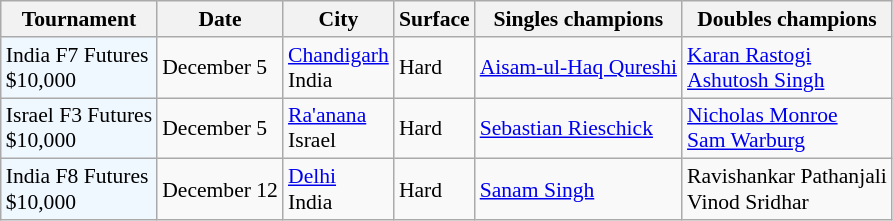<table class="sortable wikitable" style="font-size:90%">
<tr>
<th>Tournament</th>
<th>Date</th>
<th>City</th>
<th>Surface</th>
<th>Singles champions</th>
<th>Doubles champions</th>
</tr>
<tr>
<td style="background:#f0f8ff;">India F7 Futures<br>$10,000</td>
<td>December 5</td>
<td><a href='#'>Chandigarh</a><br>India</td>
<td>Hard</td>
<td> <a href='#'>Aisam-ul-Haq Qureshi</a></td>
<td> <a href='#'>Karan Rastogi</a><br> <a href='#'>Ashutosh Singh</a></td>
</tr>
<tr>
<td style="background:#f0f8ff;">Israel F3 Futures<br>$10,000</td>
<td>December 5</td>
<td><a href='#'>Ra'anana</a><br>Israel</td>
<td>Hard</td>
<td> <a href='#'>Sebastian Rieschick</a></td>
<td> <a href='#'>Nicholas Monroe</a><br> <a href='#'>Sam Warburg</a></td>
</tr>
<tr>
<td style="background:#f0f8ff;">India F8 Futures<br>$10,000</td>
<td>December 12</td>
<td><a href='#'>Delhi</a><br>India</td>
<td>Hard</td>
<td> <a href='#'>Sanam Singh</a></td>
<td> Ravishankar Pathanjali<br> Vinod Sridhar</td>
</tr>
</table>
